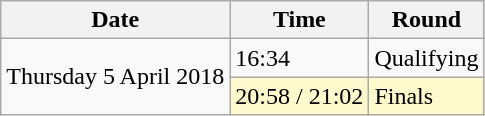<table class="wikitable">
<tr>
<th>Date</th>
<th>Time</th>
<th>Round</th>
</tr>
<tr>
<td rowspan=2>Thursday 5 April 2018</td>
<td>16:34</td>
<td>Qualifying</td>
</tr>
<tr>
<td style=background:lemonchiffon>20:58 / 21:02</td>
<td style=background:lemonchiffon>Finals</td>
</tr>
</table>
